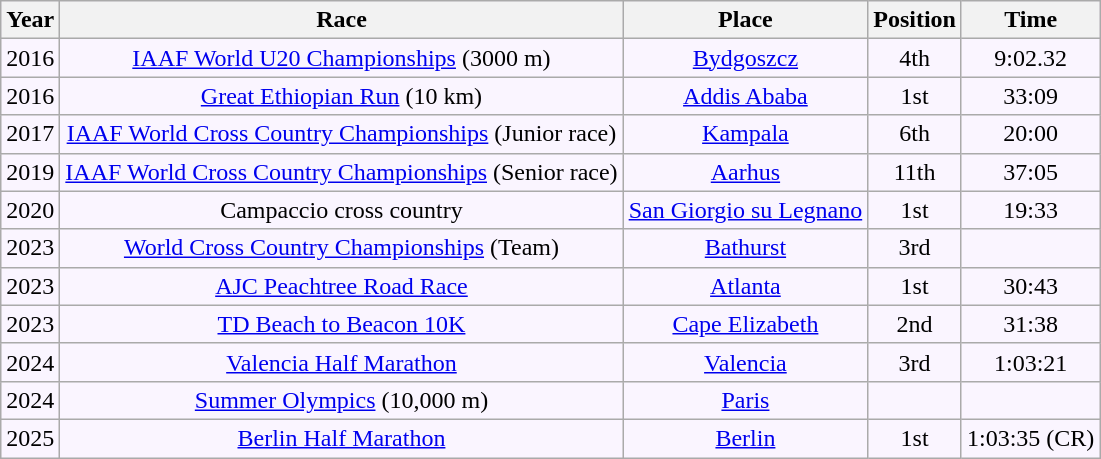<table class="wikitable" style="text-align:center; background:#faf5ff;">
<tr>
<th>Year</th>
<th>Race</th>
<th>Place</th>
<th>Position</th>
<th>Time</th>
</tr>
<tr>
<td>2016</td>
<td><a href='#'>IAAF World U20 Championships</a> (3000 m)</td>
<td><a href='#'>Bydgoszcz</a></td>
<td>4th</td>
<td>9:02.32</td>
</tr>
<tr>
<td>2016</td>
<td><a href='#'>Great Ethiopian Run</a> (10 km)</td>
<td><a href='#'>Addis Ababa</a></td>
<td>1st</td>
<td>33:09</td>
</tr>
<tr>
<td>2017</td>
<td><a href='#'>IAAF World Cross Country Championships</a> (Junior race)</td>
<td><a href='#'>Kampala</a></td>
<td>6th</td>
<td>20:00</td>
</tr>
<tr>
<td>2019</td>
<td><a href='#'>IAAF World Cross Country Championships</a> (Senior race)</td>
<td><a href='#'>Aarhus</a></td>
<td>11th</td>
<td>37:05</td>
</tr>
<tr>
<td>2020</td>
<td>Campaccio cross country</td>
<td><a href='#'>San Giorgio su Legnano</a></td>
<td>1st</td>
<td>19:33</td>
</tr>
<tr>
<td>2023</td>
<td><a href='#'>World Cross Country Championships</a> (Team)</td>
<td><a href='#'>Bathurst</a></td>
<td>3rd</td>
<td></td>
</tr>
<tr>
<td>2023</td>
<td><a href='#'>AJC Peachtree Road Race</a></td>
<td><a href='#'>Atlanta</a></td>
<td>1st</td>
<td>30:43</td>
</tr>
<tr>
<td>2023</td>
<td><a href='#'>TD Beach to Beacon 10K</a></td>
<td><a href='#'>Cape Elizabeth</a></td>
<td>2nd</td>
<td>31:38</td>
</tr>
<tr>
<td>2024</td>
<td><a href='#'>Valencia Half Marathon</a></td>
<td><a href='#'>Valencia</a></td>
<td>3rd</td>
<td>1:03:21</td>
</tr>
<tr>
<td>2024</td>
<td><a href='#'>Summer Olympics</a> (10,000 m)</td>
<td><a href='#'>Paris</a></td>
<td></td>
<td></td>
</tr>
<tr>
<td>2025</td>
<td><a href='#'>Berlin Half Marathon</a></td>
<td><a href='#'>Berlin</a></td>
<td>1st</td>
<td>1:03:35 (CR)</td>
</tr>
</table>
